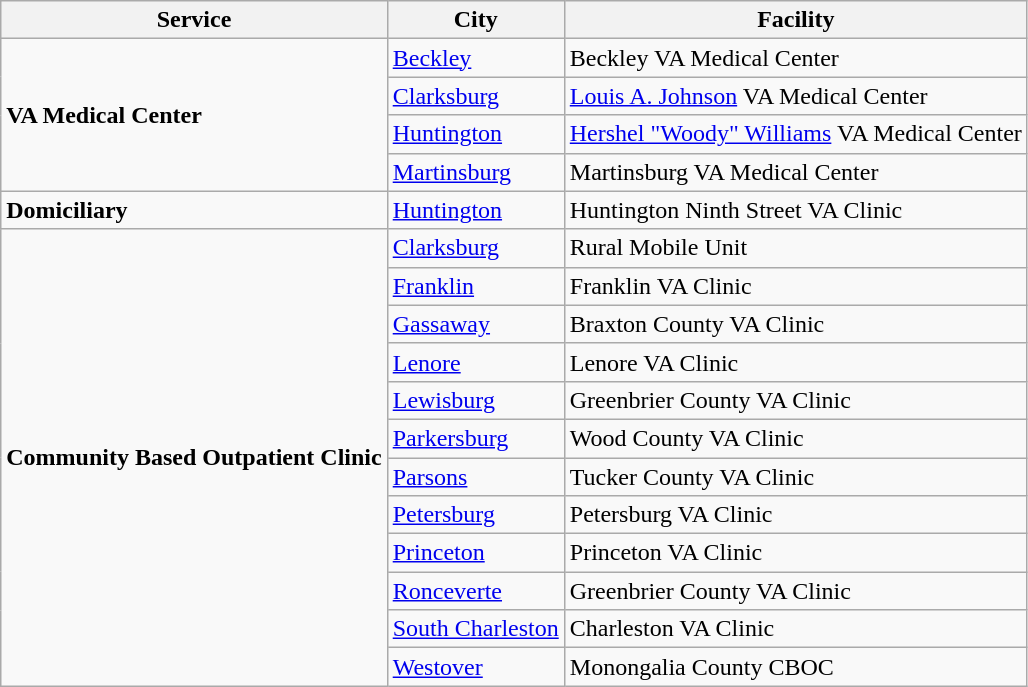<table class="wikitable">
<tr>
<th>Service</th>
<th>City</th>
<th>Facility</th>
</tr>
<tr>
<td rowspan=4><strong>VA Medical Center</strong></td>
<td><a href='#'>Beckley</a></td>
<td>Beckley VA Medical Center</td>
</tr>
<tr>
<td><a href='#'>Clarksburg</a></td>
<td><a href='#'>Louis A. Johnson</a> VA Medical Center</td>
</tr>
<tr>
<td><a href='#'>Huntington</a></td>
<td><a href='#'>Hershel "Woody" Williams</a> VA Medical Center</td>
</tr>
<tr>
<td><a href='#'>Martinsburg</a></td>
<td>Martinsburg VA Medical Center</td>
</tr>
<tr>
<td><strong>Domiciliary</strong></td>
<td><a href='#'>Huntington</a></td>
<td>Huntington Ninth Street VA Clinic</td>
</tr>
<tr>
<td rowspan=12><strong>Community Based Outpatient Clinic</strong></td>
<td><a href='#'>Clarksburg</a></td>
<td>Rural Mobile Unit</td>
</tr>
<tr>
<td><a href='#'>Franklin</a></td>
<td>Franklin VA Clinic</td>
</tr>
<tr>
<td><a href='#'>Gassaway</a></td>
<td>Braxton County VA Clinic</td>
</tr>
<tr>
<td><a href='#'>Lenore</a></td>
<td>Lenore VA Clinic</td>
</tr>
<tr>
<td><a href='#'>Lewisburg</a></td>
<td>Greenbrier County VA Clinic</td>
</tr>
<tr>
<td><a href='#'>Parkersburg</a></td>
<td>Wood County VA Clinic</td>
</tr>
<tr>
<td><a href='#'>Parsons</a></td>
<td>Tucker County VA Clinic</td>
</tr>
<tr>
<td><a href='#'>Petersburg</a></td>
<td>Petersburg VA Clinic</td>
</tr>
<tr>
<td><a href='#'>Princeton</a></td>
<td>Princeton VA Clinic</td>
</tr>
<tr>
<td><a href='#'>Ronceverte</a></td>
<td>Greenbrier County VA Clinic</td>
</tr>
<tr>
<td><a href='#'>South Charleston</a></td>
<td>Charleston VA Clinic</td>
</tr>
<tr>
<td><a href='#'>Westover</a></td>
<td>Monongalia County CBOC</td>
</tr>
</table>
